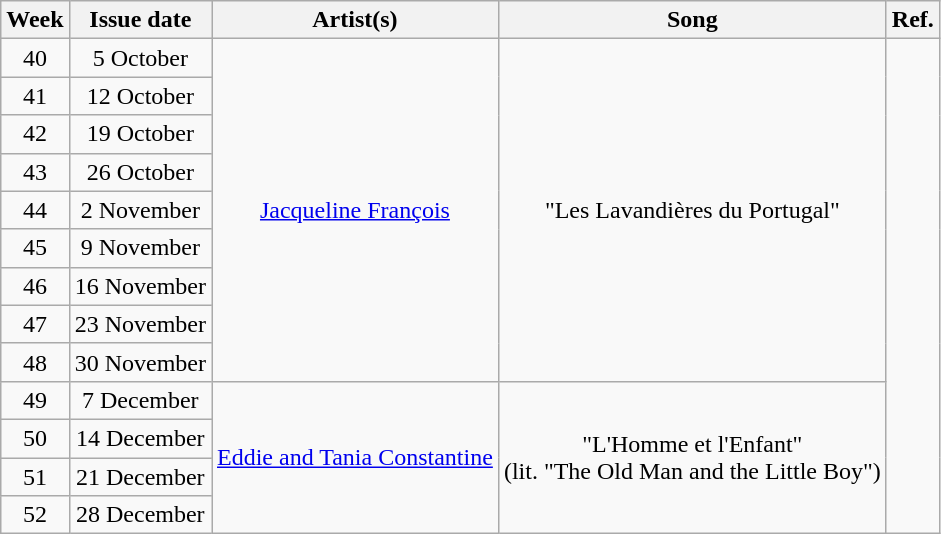<table class="wikitable" style="text-align: center">
<tr>
<th>Week</th>
<th>Issue date</th>
<th>Artist(s)</th>
<th>Song</th>
<th>Ref.</th>
</tr>
<tr>
<td>40</td>
<td>5 October</td>
<td rowspan="9"><a href='#'>Jacqueline François</a></td>
<td rowspan="9">"Les Lavandières du Portugal"</td>
<td rowspan="13"></td>
</tr>
<tr>
<td>41</td>
<td>12 October</td>
</tr>
<tr>
<td>42</td>
<td>19 October</td>
</tr>
<tr>
<td>43</td>
<td>26 October</td>
</tr>
<tr>
<td>44</td>
<td>2 November</td>
</tr>
<tr>
<td>45</td>
<td>9 November</td>
</tr>
<tr>
<td>46</td>
<td>16 November</td>
</tr>
<tr>
<td>47</td>
<td>23 November</td>
</tr>
<tr>
<td>48</td>
<td>30 November</td>
</tr>
<tr>
<td>49</td>
<td>7 December</td>
<td rowspan="4"><a href='#'>Eddie and Tania Constantine</a></td>
<td rowspan="4">"L'Homme et l'Enfant" <br>(lit. "The Old Man and the Little Boy")</td>
</tr>
<tr>
<td>50</td>
<td>14 December</td>
</tr>
<tr>
<td>51</td>
<td>21 December</td>
</tr>
<tr>
<td>52</td>
<td>28 December</td>
</tr>
</table>
